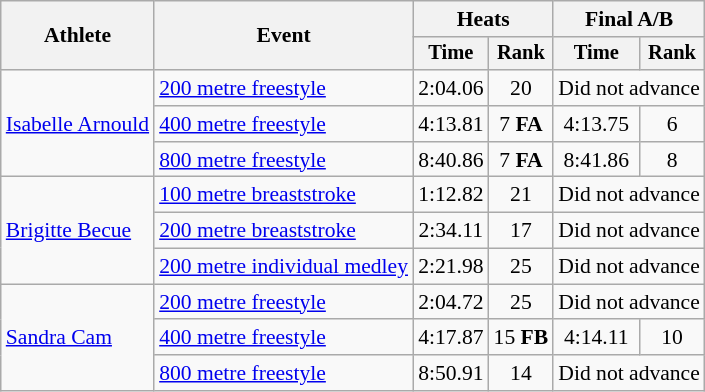<table class="wikitable" style="font-size:90%">
<tr>
<th rowspan="2">Athlete</th>
<th rowspan="2">Event</th>
<th colspan=2>Heats</th>
<th colspan=2>Final A/B</th>
</tr>
<tr style="font-size:95%">
<th>Time</th>
<th>Rank</th>
<th>Time</th>
<th>Rank</th>
</tr>
<tr align=center>
<td align=left rowspan=3><a href='#'>Isabelle Arnould</a></td>
<td align=left><a href='#'>200 metre freestyle</a></td>
<td>2:04.06</td>
<td>20</td>
<td colspan=2>Did not advance</td>
</tr>
<tr align=center>
<td align=left><a href='#'>400 metre freestyle</a></td>
<td>4:13.81</td>
<td>7 <strong>FA</strong></td>
<td>4:13.75</td>
<td>6</td>
</tr>
<tr align=center>
<td align=left><a href='#'>800 metre freestyle</a></td>
<td>8:40.86</td>
<td>7 <strong>FA</strong></td>
<td>8:41.86</td>
<td>8</td>
</tr>
<tr align=center>
<td align=left rowspan=3><a href='#'>Brigitte Becue</a></td>
<td align=left><a href='#'>100 metre breaststroke</a></td>
<td>1:12.82</td>
<td>21</td>
<td colspan=2>Did not advance</td>
</tr>
<tr align=center>
<td align=left><a href='#'>200 metre breaststroke</a></td>
<td>2:34.11</td>
<td>17</td>
<td colspan=2>Did not advance</td>
</tr>
<tr align=center>
<td align=left><a href='#'>200 metre individual medley</a></td>
<td>2:21.98</td>
<td>25</td>
<td colspan=2>Did not advance</td>
</tr>
<tr align=center>
<td align=left rowspan=3><a href='#'>Sandra Cam</a></td>
<td align=left><a href='#'>200 metre freestyle</a></td>
<td>2:04.72</td>
<td>25</td>
<td colspan=2>Did not advance</td>
</tr>
<tr align=center>
<td align=left><a href='#'>400 metre freestyle</a></td>
<td>4:17.87</td>
<td>15 <strong>FB</strong></td>
<td>4:14.11</td>
<td>10</td>
</tr>
<tr align=center>
<td align=left><a href='#'>800 metre freestyle</a></td>
<td>8:50.91</td>
<td>14</td>
<td colspan=2>Did not advance</td>
</tr>
</table>
